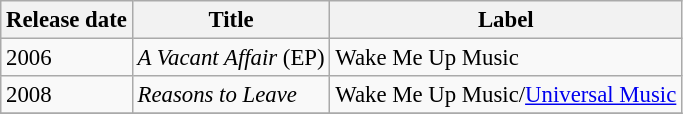<table class="wikitable" style="font-size:95%;">
<tr>
<th>Release date</th>
<th>Title</th>
<th>Label</th>
</tr>
<tr>
<td>2006</td>
<td><em>A Vacant Affair</em> (EP)</td>
<td>Wake Me Up Music</td>
</tr>
<tr>
<td>2008</td>
<td><em>Reasons to Leave</em></td>
<td>Wake Me Up Music/<a href='#'>Universal Music</a></td>
</tr>
<tr>
</tr>
</table>
